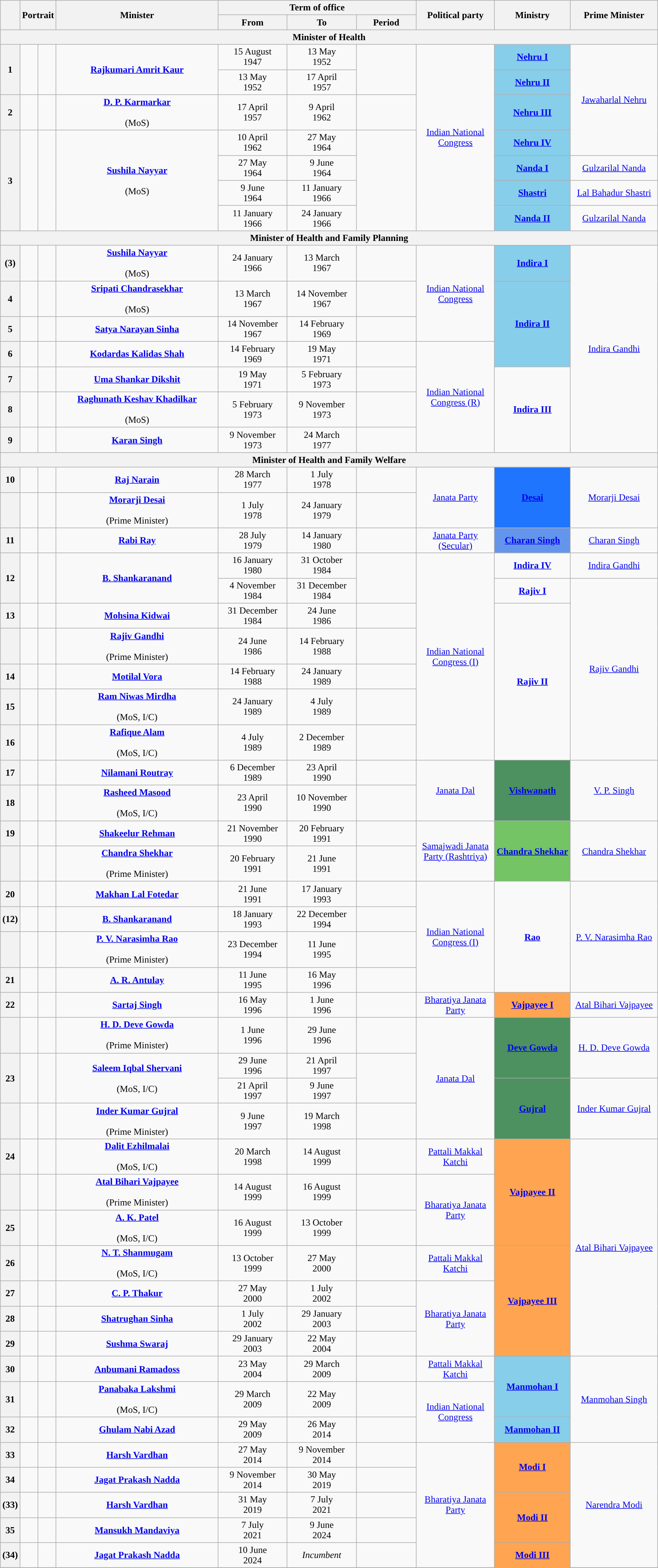<table class="wikitable" style="text-align:center">
<tr>
<th rowspan="2"></th>
<th rowspan="2" colspan="2">Portrait</th>
<th rowspan="2" style="width:17em">Minister<br></th>
<th colspan="3">Term of office</th>
<th rowspan="2" style="width:8em">Political party</th>
<th rowspan="2">Ministry</th>
<th rowspan="2" style="width:9em">Prime Minister</th>
</tr>
<tr>
<th style="width:7em">From</th>
<th style="width:7em">To</th>
<th style="width:6em">Period</th>
</tr>
<tr>
<th colspan="10">Minister of Health</th>
</tr>
<tr>
<th rowspan="2">1</th>
<td rowspan="2"></td>
<td rowspan="2"></td>
<td rowspan="2"><strong><a href='#'>Rajkumari Amrit Kaur</a></strong> <br></td>
<td>15 August<br>1947</td>
<td>13 May<br>1952</td>
<td rowspan="2"><strong></strong></td>
<td rowspan="7"><a href='#'>Indian National Congress</a></td>
<td bgcolor="#87CEEB"><strong><a href='#'>Nehru I</a></strong></td>
<td rowspan="4"><a href='#'>Jawaharlal Nehru</a></td>
</tr>
<tr>
<td>13 May<br>1952</td>
<td>17 April<br>1957</td>
<td bgcolor="#87CEEB"><strong><a href='#'>Nehru II</a></strong></td>
</tr>
<tr>
<th>2</th>
<td></td>
<td></td>
<td><strong><a href='#'>D. P. Karmarkar</a></strong><br><br>(MoS)</td>
<td>17 April<br>1957</td>
<td>9 April<br>1962</td>
<td><strong></strong></td>
<td bgcolor="#87CEEB"><strong><a href='#'>Nehru III</a></strong></td>
</tr>
<tr>
<th rowspan="4">3</th>
<td rowspan="4"></td>
<td rowspan="4"></td>
<td rowspan="4"><strong><a href='#'>Sushila Nayyar</a></strong><br><br>(MoS)</td>
<td>10 April<br>1962</td>
<td>27 May<br>1964</td>
<td rowspan="4"><strong></strong></td>
<td bgcolor="#87CEEB"><strong><a href='#'>Nehru IV</a></strong></td>
</tr>
<tr>
<td>27 May<br>1964</td>
<td>9 June<br>1964</td>
<td bgcolor="#87CEEB"><strong><a href='#'>Nanda I</a></strong></td>
<td><a href='#'>Gulzarilal Nanda</a><br></td>
</tr>
<tr>
<td>9 June<br>1964</td>
<td>11 January<br>1966</td>
<td bgcolor="#87CEEB"><strong><a href='#'>Shastri</a></strong></td>
<td><a href='#'>Lal Bahadur Shastri</a></td>
</tr>
<tr>
<td>11 January<br>1966</td>
<td>24 January<br>1966</td>
<td bgcolor="#87CEEB"><strong><a href='#'>Nanda II</a></strong></td>
<td><a href='#'>Gulzarilal Nanda</a><br></td>
</tr>
<tr>
<th colspan="10">Minister of Health and Family Planning</th>
</tr>
<tr>
<th>(3)</th>
<td></td>
<td></td>
<td><strong><a href='#'>Sushila Nayyar</a></strong><br><br>(MoS)</td>
<td>24 January<br>1966</td>
<td>13 March<br>1967</td>
<td><strong></strong></td>
<td rowspan="3"><a href='#'>Indian National Congress</a></td>
<td bgcolor="#87CEEB"><strong><a href='#'>Indira I</a></strong></td>
<td rowspan="7"><a href='#'>Indira Gandhi</a></td>
</tr>
<tr>
<th>4</th>
<td></td>
<td></td>
<td><strong><a href='#'>Sripati Chandrasekhar</a></strong><br><br>(MoS)</td>
<td>13 March<br>1967</td>
<td>14 November<br>1967</td>
<td><strong></strong></td>
<td rowspan="3" bgcolor="#87CEEB"><strong><a href='#'>Indira II</a></strong></td>
</tr>
<tr>
<th>5</th>
<td></td>
<td></td>
<td><strong><a href='#'>Satya Narayan Sinha</a></strong><br></td>
<td>14 November<br>1967</td>
<td>14 February<br>1969</td>
<td><strong></strong></td>
</tr>
<tr>
<th>6</th>
<td></td>
<td></td>
<td><strong><a href='#'>Kodardas Kalidas Shah</a></strong><br></td>
<td>14 February<br>1969</td>
<td>19 May<br>1971</td>
<td><strong></strong></td>
<td rowspan="4"><a href='#'>Indian National Congress (R)</a></td>
</tr>
<tr>
<th>7</th>
<td></td>
<td></td>
<td><strong><a href='#'>Uma Shankar Dikshit</a></strong><br></td>
<td>19 May<br>1971</td>
<td>5 February<br>1973</td>
<td><strong></strong></td>
<td rowspan="3"><strong><a href='#'>Indira III</a></strong></td>
</tr>
<tr>
<th>8</th>
<td></td>
<td></td>
<td><strong><a href='#'>Raghunath Keshav Khadilkar</a></strong><br><br>(MoS)</td>
<td>5 February<br>1973</td>
<td>9 November<br>1973</td>
<td><strong></strong></td>
</tr>
<tr>
<th>9</th>
<td></td>
<td></td>
<td><strong><a href='#'>Karan Singh</a></strong><br></td>
<td>9 November<br>1973</td>
<td>24 March<br>1977</td>
<td><strong></strong></td>
</tr>
<tr>
<th colspan="10">Minister of Health and Family Welfare</th>
</tr>
<tr>
<th>10</th>
<td></td>
<td></td>
<td><strong><a href='#'>Raj Narain</a></strong><br></td>
<td>28 March<br>1977</td>
<td>1 July<br>1978</td>
<td><strong></strong></td>
<td rowspan="2"><a href='#'>Janata Party</a></td>
<td rowspan="2" bgcolor="#1F75FE"><strong><a href='#'>Desai</a></strong></td>
<td rowspan="2"><a href='#'>Morarji Desai</a></td>
</tr>
<tr>
<th></th>
<td></td>
<td></td>
<td><strong><a href='#'>Morarji Desai</a></strong><br><br>(Prime Minister)</td>
<td>1 July<br>1978</td>
<td>24 January<br>1979</td>
<td><strong></strong></td>
</tr>
<tr>
<th>11</th>
<td></td>
<td></td>
<td><strong><a href='#'>Rabi Ray</a></strong><br></td>
<td>28 July<br>1979</td>
<td>14 January<br>1980</td>
<td><strong></strong></td>
<td><a href='#'>Janata Party (Secular)</a></td>
<td bgcolor="#6495ED"><strong><a href='#'>Charan Singh</a></strong></td>
<td><a href='#'>Charan Singh</a></td>
</tr>
<tr>
<th rowspan="2">12</th>
<td rowspan="2"></td>
<td rowspan="2"></td>
<td rowspan="2"><strong><a href='#'>B. Shankaranand</a></strong><br></td>
<td>16 January<br>1980</td>
<td>31 October<br>1984</td>
<td rowspan="2"><strong></strong></td>
<td rowspan="7"><a href='#'>Indian National Congress (I)</a></td>
<td><strong><a href='#'>Indira IV</a></strong></td>
<td><a href='#'>Indira Gandhi</a></td>
</tr>
<tr>
<td>4 November<br>1984</td>
<td>31 December<br>1984</td>
<td><strong><a href='#'>Rajiv I</a></strong></td>
<td rowspan="6"><a href='#'>Rajiv Gandhi</a></td>
</tr>
<tr>
<th>13</th>
<td></td>
<td></td>
<td><strong><a href='#'>Mohsina Kidwai</a></strong><br></td>
<td>31 December<br>1984</td>
<td>24 June<br>1986</td>
<td><strong></strong></td>
<td rowspan="5"><strong><a href='#'>Rajiv II</a></strong></td>
</tr>
<tr>
<th></th>
<td></td>
<td></td>
<td><strong><a href='#'>Rajiv Gandhi</a></strong><br><br>(Prime Minister)</td>
<td>24 June<br>1986</td>
<td>14 February<br>1988</td>
<td><strong></strong></td>
</tr>
<tr>
<th>14</th>
<td></td>
<td></td>
<td><strong><a href='#'>Motilal Vora</a></strong><br></td>
<td>14 February<br>1988</td>
<td>24 January<br>1989</td>
<td><strong></strong></td>
</tr>
<tr>
<th>15</th>
<td></td>
<td></td>
<td><strong><a href='#'>Ram Niwas Mirdha</a></strong><br><br>(MoS, I/C)</td>
<td>24 January<br>1989</td>
<td>4 July<br>1989</td>
<td><strong></strong></td>
</tr>
<tr>
<th>16</th>
<td></td>
<td></td>
<td><strong><a href='#'>Rafique Alam</a></strong><br><br>(MoS, I/C)</td>
<td>4 July<br>1989</td>
<td>2 December<br>1989</td>
<td><strong></strong></td>
</tr>
<tr>
<th>17</th>
<td></td>
<td></td>
<td><strong><a href='#'>Nilamani Routray</a></strong><br></td>
<td>6 December<br>1989</td>
<td>23 April<br>1990</td>
<td><strong></strong></td>
<td rowspan="2"><a href='#'>Janata Dal</a></td>
<td rowspan="2" style="background:#4C915F"><strong><a href='#'>Vishwanath</a></strong></td>
<td rowspan="2"><a href='#'>V. P. Singh</a></td>
</tr>
<tr>
<th>18</th>
<td></td>
<td></td>
<td><strong><a href='#'>Rasheed Masood</a></strong><br><br>(MoS, I/C)</td>
<td>23 April<br>1990</td>
<td>10 November<br>1990</td>
<td><strong></strong></td>
</tr>
<tr>
<th>19</th>
<td></td>
<td></td>
<td><strong><a href='#'>Shakeelur Rehman</a></strong><br></td>
<td>21 November<br>1990</td>
<td>20 February<br>1991</td>
<td><strong></strong></td>
<td rowspan="2"><a href='#'>Samajwadi Janata Party (Rashtriya)</a></td>
<td rowspan="2" style="background:#74C365"><strong><a href='#'>Chandra Shekhar</a></strong></td>
<td rowspan="2"><a href='#'>Chandra Shekhar</a></td>
</tr>
<tr>
<th></th>
<td></td>
<td></td>
<td><strong><a href='#'>Chandra Shekhar</a></strong><br><br>(Prime Minister)</td>
<td>20 February<br>1991</td>
<td>21 June<br>1991</td>
<td><strong></strong></td>
</tr>
<tr>
<th>20</th>
<td></td>
<td></td>
<td><strong><a href='#'>Makhan Lal Fotedar</a></strong><br></td>
<td>21 June<br>1991</td>
<td>17 January<br>1993</td>
<td><strong></strong></td>
<td rowspan="4"><a href='#'>Indian National Congress (I)</a></td>
<td rowspan="4"><a href='#'><strong>Rao</strong></a></td>
<td rowspan="4"><a href='#'>P. V. Narasimha Rao</a></td>
</tr>
<tr>
<th>(12)</th>
<td></td>
<td></td>
<td><strong><a href='#'>B. Shankaranand</a></strong><br></td>
<td>18 January<br>1993</td>
<td>22 December<br>1994</td>
<td><strong></strong></td>
</tr>
<tr>
<th></th>
<td></td>
<td></td>
<td><strong><a href='#'>P. V. Narasimha Rao</a></strong><br><br>(Prime Minister)</td>
<td>23 December<br>1994</td>
<td>11 June<br>1995</td>
<td><strong></strong></td>
</tr>
<tr>
<th>21</th>
<td></td>
<td></td>
<td><strong><a href='#'>A. R. Antulay</a></strong><br></td>
<td>11 June<br>1995</td>
<td>16 May<br>1996</td>
<td><strong></strong></td>
</tr>
<tr>
<th>22</th>
<td></td>
<td></td>
<td><strong><a href='#'>Sartaj Singh</a></strong><br></td>
<td>16 May<br>1996</td>
<td>1 June<br>1996</td>
<td><strong></strong></td>
<td><a href='#'>Bharatiya Janata Party</a></td>
<td style="background:#FFA551;"><strong><a href='#'>Vajpayee I</a></strong></td>
<td><a href='#'>Atal Bihari Vajpayee</a></td>
</tr>
<tr>
<th></th>
<td></td>
<td></td>
<td><strong><a href='#'>H. D. Deve Gowda</a></strong><br><br>(Prime Minister)</td>
<td>1 June<br>1996</td>
<td>29 June<br>1996</td>
<td><strong></strong></td>
<td rowspan="4"><a href='#'>Janata Dal</a></td>
<td rowspan="2" style="background:#4C915F"><strong><a href='#'>Deve Gowda</a></strong></td>
<td rowspan="2"><a href='#'>H. D. Deve Gowda</a></td>
</tr>
<tr>
<th rowspan="2">23</th>
<td rowspan="2"></td>
<td rowspan="2"></td>
<td rowspan="2"><strong><a href='#'>Saleem Iqbal Shervani</a></strong><br><br>(MoS, I/C)</td>
<td>29 June<br>1996</td>
<td>21 April<br>1997</td>
<td rowspan="2"><strong></strong></td>
</tr>
<tr>
<td>21 April<br>1997</td>
<td>9 June<br>1997</td>
<td rowspan="2" style="background:#4C915F"><strong><a href='#'>Gujral</a></strong></td>
<td rowspan="2"><a href='#'>Inder Kumar Gujral</a></td>
</tr>
<tr>
<th></th>
<td></td>
<td></td>
<td><strong><a href='#'>Inder Kumar Gujral</a></strong><br><br>(Prime Minister)</td>
<td>9 June<br>1997</td>
<td>19 March<br>1998</td>
<td><strong></strong></td>
</tr>
<tr>
<th>24</th>
<td></td>
<td></td>
<td><strong><a href='#'>Dalit Ezhilmalai</a></strong><br><br>(MoS, I/C)</td>
<td>20 March<br>1998</td>
<td>14 August<br>1999</td>
<td><strong></strong></td>
<td><a href='#'>Pattali Makkal Katchi</a></td>
<td rowspan="3" style="background:#FFA551;"><strong><a href='#'>Vajpayee II</a></strong></td>
<td rowspan="7"><a href='#'>Atal Bihari Vajpayee</a></td>
</tr>
<tr>
<th></th>
<td></td>
<td></td>
<td><strong><a href='#'>Atal Bihari Vajpayee</a></strong><br><br>(Prime Minister)</td>
<td>14 August<br>1999</td>
<td>16 August<br>1999</td>
<td><strong></strong></td>
<td rowspan="2"><a href='#'>Bharatiya Janata Party</a></td>
</tr>
<tr>
<th>25</th>
<td></td>
<td></td>
<td><strong><a href='#'>A. K. Patel</a></strong><br><br>(MoS, I/C)</td>
<td>16 August<br>1999</td>
<td>13 October<br>1999</td>
<td><strong></strong></td>
</tr>
<tr>
<th>26</th>
<td></td>
<td></td>
<td><strong><a href='#'>N. T. Shanmugam</a></strong><br><br>(MoS, I/C)</td>
<td>13 October<br>1999</td>
<td>27 May<br>2000</td>
<td><strong></strong></td>
<td><a href='#'>Pattali Makkal Katchi</a></td>
<td rowspan="4" style="background:#FFA551;"><strong><a href='#'>Vajpayee III</a></strong></td>
</tr>
<tr>
<th>27</th>
<td></td>
<td></td>
<td><strong><a href='#'>C. P. Thakur</a></strong><br></td>
<td>27 May<br>2000</td>
<td>1 July<br>2002</td>
<td><strong></strong></td>
<td rowspan="3"><a href='#'>Bharatiya Janata Party</a></td>
</tr>
<tr>
<th>28</th>
<td></td>
<td></td>
<td><strong><a href='#'>Shatrughan Sinha</a></strong><br></td>
<td>1 July<br>2002</td>
<td>29 January<br>2003</td>
<td><strong></strong></td>
</tr>
<tr>
<th>29</th>
<td></td>
<td></td>
<td><strong><a href='#'>Sushma Swaraj</a></strong><br></td>
<td>29 January<br>2003</td>
<td>22 May<br>2004</td>
<td><strong></strong></td>
</tr>
<tr>
<th>30</th>
<td></td>
<td></td>
<td><strong><a href='#'>Anbumani Ramadoss</a></strong><br></td>
<td>23 May<br>2004</td>
<td>29 March<br>2009</td>
<td><strong></strong></td>
<td><a href='#'>Pattali Makkal Katchi</a></td>
<td rowspan="2" bgcolor="#87CEEB"><a href='#'><strong>Manmohan I</strong></a></td>
<td rowspan="3"><a href='#'>Manmohan Singh</a></td>
</tr>
<tr>
<th>31</th>
<td></td>
<td></td>
<td><strong><a href='#'>Panabaka Lakshmi</a></strong><br><br>(MoS, I/C)</td>
<td>29 March<br>2009</td>
<td>22 May<br>2009</td>
<td><strong></strong></td>
<td rowspan="2"><a href='#'>Indian National Congress</a></td>
</tr>
<tr>
<th>32</th>
<td></td>
<td></td>
<td><strong><a href='#'>Ghulam Nabi Azad</a></strong><br></td>
<td>29 May<br>2009</td>
<td>26 May<br>2014</td>
<td><strong></strong></td>
<td bgcolor="#87CEEB"><a href='#'><strong>Manmohan II</strong></a></td>
</tr>
<tr>
<th>33</th>
<td></td>
<td></td>
<td><strong><a href='#'>Harsh Vardhan</a></strong><br></td>
<td>27 May<br>2014</td>
<td>9 November<br>2014</td>
<td><strong></strong></td>
<td rowspan="5"><a href='#'>Bharatiya Janata Party</a></td>
<td rowspan="2" style="background:#FFA551;"><strong><a href='#'>Modi I</a></strong></td>
<td rowspan="5"><a href='#'>Narendra Modi</a></td>
</tr>
<tr>
<th>34</th>
<td></td>
<td></td>
<td><strong><a href='#'>Jagat Prakash Nadda</a></strong><br></td>
<td>9 November<br>2014</td>
<td>30 May<br>2019</td>
<td><strong></strong></td>
</tr>
<tr>
<th>(33)</th>
<td></td>
<td></td>
<td><strong><a href='#'>Harsh Vardhan</a></strong><br></td>
<td>31 May<br>2019</td>
<td>7 July<br>2021</td>
<td><strong></strong></td>
<td rowspan="2" style="background:#FFA551;"><strong><a href='#'>Modi II</a></strong></td>
</tr>
<tr>
<th>35</th>
<td></td>
<td></td>
<td><strong><a href='#'>Mansukh Mandaviya</a></strong><br></td>
<td>7 July<br>2021</td>
<td>9 June<br>2024</td>
<td><strong></strong></td>
</tr>
<tr>
<th>(34)</th>
<td></td>
<td></td>
<td><strong><a href='#'>Jagat Prakash Nadda</a></strong><br></td>
<td>10 June<br>2024</td>
<td><em>Incumbent</em></td>
<td><strong></strong></td>
<td rowspan="2" style="background:#FFA551;"><strong><a href='#'>Modi III</a></strong></td>
</tr>
<tr>
</tr>
</table>
